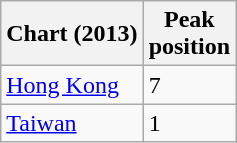<table class="wikitable sortable" border="1">
<tr>
<th>Chart (2013)</th>
<th>Peak<br>position</th>
</tr>
<tr>
<td><a href='#'>Hong Kong</a></td>
<td>7</td>
</tr>
<tr>
<td><a href='#'>Taiwan</a></td>
<td>1</td>
</tr>
</table>
